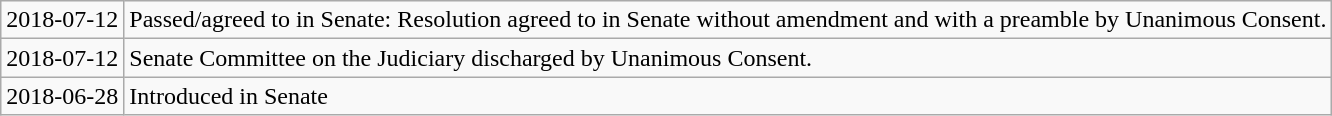<table class="wikitable">
<tr>
<td>2018-07-12</td>
<td>Passed/agreed to in Senate: Resolution agreed to in Senate without amendment and with a preamble by Unanimous Consent.</td>
</tr>
<tr>
<td>2018-07-12</td>
<td>Senate Committee on the Judiciary discharged by Unanimous Consent.</td>
</tr>
<tr>
<td>2018-06-28</td>
<td>Introduced in Senate</td>
</tr>
</table>
